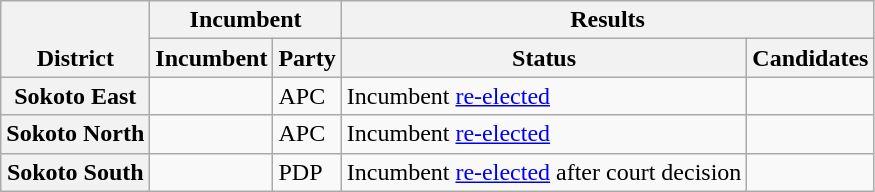<table class="wikitable sortable">
<tr valign=bottom>
<th rowspan=2>District</th>
<th colspan=2>Incumbent</th>
<th colspan=2>Results</th>
</tr>
<tr valign=bottom>
<th>Incumbent</th>
<th>Party</th>
<th>Status</th>
<th>Candidates</th>
</tr>
<tr>
<th>Sokoto East</th>
<td></td>
<td>APC</td>
<td>Incumbent <a href='#'>re-elected</a></td>
<td nowrap></td>
</tr>
<tr>
<th>Sokoto North</th>
<td></td>
<td>APC</td>
<td>Incumbent <a href='#'>re-elected</a></td>
<td nowrap></td>
</tr>
<tr>
<th>Sokoto South</th>
<td></td>
<td>PDP</td>
<td>Incumbent <a href='#'>re-elected</a> after court decision</td>
<td nowrap></td>
</tr>
</table>
